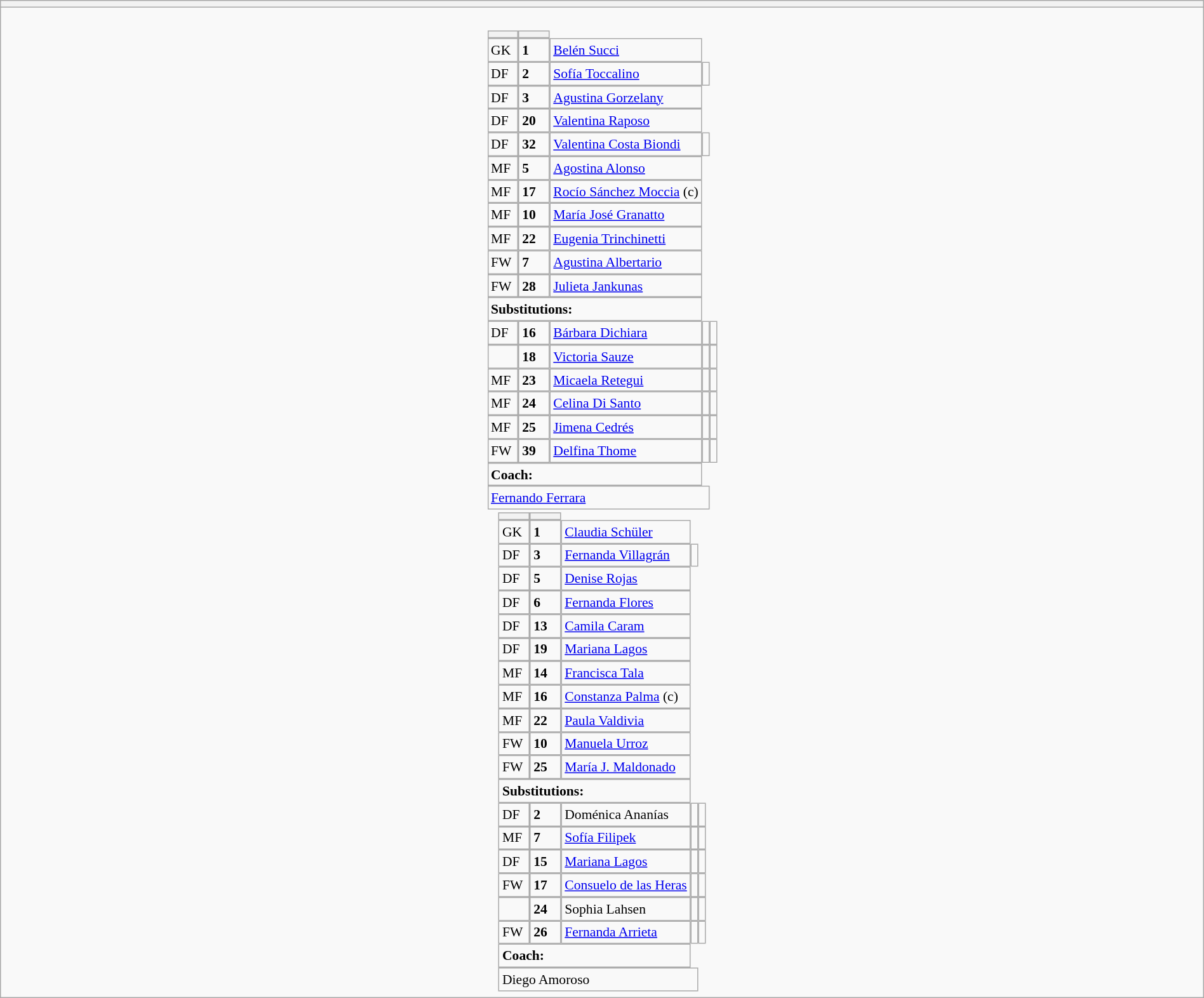<table style="width:100%" class="wikitable collapsible collapsed">
<tr>
<th>   </th>
</tr>
<tr>
<td><br>






<table style="font-size:90%; margin:0.2em auto;" cellspacing="0" cellpadding="0">
<tr>
<th width="25"></th>
<th width="25"></th>
</tr>
<tr>
<td>GK</td>
<td><strong>1</strong></td>
<td><a href='#'>Belén Succi</a></td>
</tr>
<tr>
<td>DF</td>
<td><strong>2</strong></td>
<td><a href='#'>Sofía Toccalino</a></td>
<td> </td>
</tr>
<tr>
<td>DF</td>
<td><strong>3</strong></td>
<td><a href='#'>Agustina Gorzelany</a></td>
</tr>
<tr>
<td>DF</td>
<td><strong>20</strong></td>
<td><a href='#'>Valentina Raposo</a></td>
</tr>
<tr>
<td>DF</td>
<td><strong>32</strong></td>
<td><a href='#'>Valentina Costa Biondi</a></td>
<td> </td>
</tr>
<tr>
<td>MF</td>
<td><strong>5</strong></td>
<td><a href='#'>Agostina Alonso</a></td>
</tr>
<tr>
<td>MF</td>
<td><strong>17</strong></td>
<td><a href='#'>Rocío Sánchez Moccia</a> (c)</td>
</tr>
<tr>
<td>MF</td>
<td><strong>10</strong></td>
<td><a href='#'>María José Granatto</a></td>
</tr>
<tr>
<td>MF</td>
<td><strong>22</strong></td>
<td><a href='#'>Eugenia Trinchinetti</a></td>
</tr>
<tr>
<td>FW</td>
<td><strong>7</strong></td>
<td><a href='#'>Agustina Albertario</a></td>
</tr>
<tr>
<td>FW</td>
<td><strong>28</strong></td>
<td><a href='#'>Julieta Jankunas</a></td>
</tr>
<tr>
<td colspan=3><strong>Substitutions:</strong></td>
</tr>
<tr>
<td>DF</td>
<td><strong>16</strong></td>
<td><a href='#'>Bárbara Dichiara</a></td>
<td></td>
<td></td>
</tr>
<tr>
<td></td>
<td><strong>18</strong></td>
<td><a href='#'>Victoria Sauze</a></td>
<td></td>
<td></td>
</tr>
<tr>
<td>MF</td>
<td><strong>23</strong></td>
<td><a href='#'>Micaela Retegui</a></td>
<td></td>
<td></td>
</tr>
<tr>
<td>MF</td>
<td><strong>24</strong></td>
<td><a href='#'>Celina Di Santo</a></td>
<td></td>
<td></td>
</tr>
<tr>
<td>MF</td>
<td><strong>25</strong></td>
<td><a href='#'>Jimena Cedrés</a></td>
<td></td>
<td></td>
</tr>
<tr>
<td>FW</td>
<td><strong>39</strong></td>
<td><a href='#'>Delfina Thome</a></td>
<td></td>
<td></td>
</tr>
<tr>
<td colspan=3><strong>Coach:</strong></td>
</tr>
<tr>
<td colspan=4> <a href='#'>Fernando Ferrara</a></td>
</tr>
</table>
<table cellspacing="0" cellpadding="0" style="font-size:90%; margin:0.2em auto;">
<tr>
<th width="25"></th>
<th width="25"></th>
</tr>
<tr>
<td>GK</td>
<td><strong>1</strong></td>
<td><a href='#'>Claudia Schüler</a></td>
</tr>
<tr>
<td>DF</td>
<td><strong>3</strong></td>
<td><a href='#'>Fernanda Villagrán</a></td>
<td> </td>
</tr>
<tr>
<td>DF</td>
<td><strong>5</strong></td>
<td><a href='#'>Denise Rojas</a></td>
</tr>
<tr>
<td>DF</td>
<td><strong>6</strong></td>
<td><a href='#'>Fernanda Flores</a></td>
</tr>
<tr>
<td>DF</td>
<td><strong>13</strong></td>
<td><a href='#'>Camila Caram</a></td>
</tr>
<tr>
<td>DF</td>
<td><strong>19</strong></td>
<td><a href='#'>Mariana Lagos</a></td>
</tr>
<tr>
<td>MF</td>
<td><strong>14</strong></td>
<td><a href='#'>Francisca Tala</a></td>
</tr>
<tr>
<td>MF</td>
<td><strong>16</strong></td>
<td><a href='#'>Constanza Palma</a> (c)</td>
</tr>
<tr>
<td>MF</td>
<td><strong>22</strong></td>
<td><a href='#'>Paula Valdivia</a></td>
</tr>
<tr>
<td>FW</td>
<td><strong>10</strong></td>
<td><a href='#'>Manuela Urroz</a></td>
</tr>
<tr>
<td>FW</td>
<td><strong>25</strong></td>
<td><a href='#'>María J. Maldonado</a></td>
</tr>
<tr>
<td colspan=3><strong>Substitutions:</strong></td>
</tr>
<tr>
<td>DF</td>
<td><strong>2</strong></td>
<td>Doménica Ananías</td>
<td></td>
<td></td>
</tr>
<tr>
<td>MF</td>
<td><strong>7</strong></td>
<td><a href='#'>Sofía Filipek</a></td>
<td></td>
<td></td>
</tr>
<tr>
<td>DF</td>
<td><strong>15</strong></td>
<td><a href='#'>Mariana Lagos</a></td>
<td></td>
<td></td>
</tr>
<tr>
<td>FW</td>
<td><strong>17</strong></td>
<td><a href='#'>Consuelo de las Heras</a></td>
<td></td>
<td></td>
</tr>
<tr>
<td></td>
<td><strong>24</strong></td>
<td>Sophia Lahsen</td>
<td></td>
<td></td>
</tr>
<tr>
<td>FW</td>
<td><strong>26</strong></td>
<td><a href='#'>Fernanda Arrieta</a></td>
<td></td>
<td></td>
</tr>
<tr>
<td colspan=3><strong>Coach:</strong></td>
</tr>
<tr>
<td colspan=4> Diego Amoroso</td>
</tr>
</table>
</td>
</tr>
</table>
